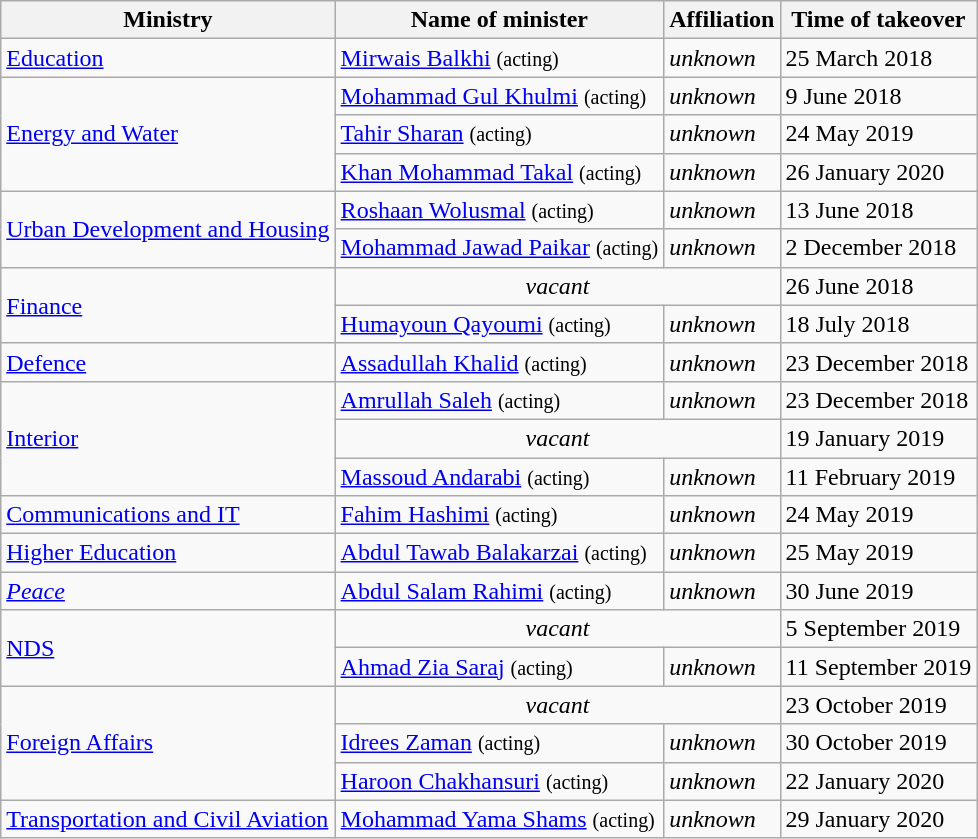<table class="wikitable sortable">
<tr>
<th><strong>Ministry</strong></th>
<th><strong>Name of minister</strong></th>
<th><strong>Affiliation</strong></th>
<th><strong>Time of takeover</strong></th>
</tr>
<tr>
<td><a href='#'>Education</a></td>
<td><a href='#'>Mirwais Balkhi</a> <small>(acting)</small></td>
<td><em>unknown</em></td>
<td>25 March 2018</td>
</tr>
<tr>
<td rowspan="3"><a href='#'>Energy and Water</a></td>
<td><a href='#'>Mohammad Gul Khulmi</a> <small>(acting)</small></td>
<td><em>unknown</em></td>
<td>9 June 2018</td>
</tr>
<tr>
<td><a href='#'>Tahir Sharan</a> <small>(acting)</small></td>
<td><em>unknown</em></td>
<td>24 May 2019</td>
</tr>
<tr>
<td><a href='#'>Khan Mohammad Takal</a> <small>(acting)</small></td>
<td><em>unknown</em></td>
<td>26 January 2020</td>
</tr>
<tr>
<td rowspan="2"><a href='#'>Urban Development and Housing</a></td>
<td><a href='#'>Roshaan Wolusmal</a> <small>(acting)</small></td>
<td><em>unknown</em></td>
<td>13 June 2018</td>
</tr>
<tr>
<td><a href='#'>Mohammad Jawad Paikar</a> <small>(acting)</small></td>
<td><em>unknown</em></td>
<td>2 December 2018</td>
</tr>
<tr>
<td rowspan="2"><a href='#'>Finance</a></td>
<td colspan="2" style="text-align:center;"><em>vacant</em></td>
<td>26 June 2018</td>
</tr>
<tr>
<td><a href='#'>Humayoun Qayoumi</a> <small>(acting)</small></td>
<td><em>unknown</em></td>
<td>18 July 2018</td>
</tr>
<tr>
<td><a href='#'>Defence</a></td>
<td><a href='#'>Assadullah Khalid</a> <small>(acting)</small></td>
<td><em>unknown</em></td>
<td>23 December 2018</td>
</tr>
<tr>
<td rowspan="3"><a href='#'>Interior</a></td>
<td><a href='#'>Amrullah Saleh</a> <small>(acting)</small></td>
<td><em>unknown</em></td>
<td>23 December 2018</td>
</tr>
<tr>
<td colspan="2" style="text-align:center;"><em>vacant</em></td>
<td>19 January 2019</td>
</tr>
<tr>
<td><a href='#'>Massoud Andarabi</a> <small>(acting)</small></td>
<td><em>unknown</em></td>
<td>11 February 2019</td>
</tr>
<tr>
<td><a href='#'>Communications and IT</a></td>
<td><a href='#'>Fahim Hashimi</a> <small>(acting)</small></td>
<td><em>unknown</em></td>
<td>24 May 2019</td>
</tr>
<tr>
<td><a href='#'>Higher Education</a></td>
<td><a href='#'>Abdul Tawab Balakarzai</a> <small>(acting)</small></td>
<td><em>unknown</em></td>
<td>25 May 2019</td>
</tr>
<tr>
<td><em><a href='#'>Peace</a></em></td>
<td><a href='#'>Abdul Salam Rahimi</a> <small>(acting)</small></td>
<td><em>unknown</em></td>
<td>30 June 2019</td>
</tr>
<tr>
<td rowspan="2"><a href='#'>NDS</a></td>
<td colspan="2" style="text-align:center;"><em>vacant</em></td>
<td>5 September 2019</td>
</tr>
<tr>
<td><a href='#'>Ahmad Zia Saraj</a> <small>(acting)</small></td>
<td><em>unknown</em></td>
<td>11 September 2019</td>
</tr>
<tr>
<td rowspan="3"><a href='#'>Foreign Affairs</a></td>
<td colspan="2" style="text-align:center;"><em>vacant</em></td>
<td>23 October 2019</td>
</tr>
<tr>
<td><a href='#'>Idrees Zaman</a> <small>(acting)</small></td>
<td><em>unknown</em></td>
<td>30 October 2019</td>
</tr>
<tr>
<td><a href='#'>Haroon Chakhansuri</a> <small>(acting)</small></td>
<td><em>unknown</em></td>
<td>22 January 2020</td>
</tr>
<tr>
<td><a href='#'>Transportation and Civil Aviation</a></td>
<td><a href='#'>Mohammad Yama Shams</a> <small>(acting)</small></td>
<td><em>unknown</em></td>
<td>29 January 2020</td>
</tr>
</table>
